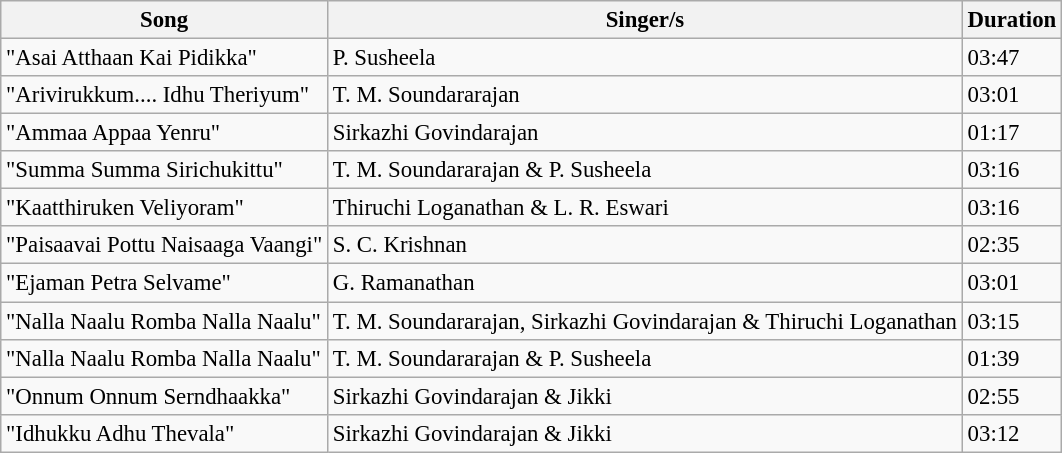<table class="wikitable" style="font-size:95%;">
<tr>
<th>Song</th>
<th>Singer/s</th>
<th>Duration</th>
</tr>
<tr>
<td>"Asai Atthaan Kai Pidikka"</td>
<td>P. Susheela</td>
<td>03:47</td>
</tr>
<tr>
<td>"Arivirukkum....  Idhu Theriyum"</td>
<td>T. M. Soundararajan</td>
<td>03:01</td>
</tr>
<tr>
<td>"Ammaa Appaa Yenru"</td>
<td>Sirkazhi Govindarajan</td>
<td>01:17</td>
</tr>
<tr>
<td>"Summa Summa Sirichukittu"</td>
<td>T. M. Soundararajan & P. Susheela</td>
<td>03:16</td>
</tr>
<tr>
<td>"Kaatthiruken Veliyoram"</td>
<td>Thiruchi Loganathan & L. R. Eswari</td>
<td>03:16</td>
</tr>
<tr>
<td>"Paisaavai Pottu Naisaaga Vaangi"</td>
<td>S. C. Krishnan</td>
<td>02:35</td>
</tr>
<tr>
<td>"Ejaman Petra Selvame"</td>
<td>G. Ramanathan</td>
<td>03:01</td>
</tr>
<tr>
<td>"Nalla Naalu Romba Nalla Naalu"</td>
<td>T. M. Soundararajan, Sirkazhi Govindarajan & Thiruchi Loganathan</td>
<td>03:15</td>
</tr>
<tr>
<td>"Nalla Naalu Romba Nalla Naalu"</td>
<td>T. M. Soundararajan & P. Susheela</td>
<td>01:39</td>
</tr>
<tr>
<td>"Onnum Onnum Serndhaakka"</td>
<td>Sirkazhi Govindarajan & Jikki</td>
<td>02:55</td>
</tr>
<tr>
<td>"Idhukku Adhu Thevala"</td>
<td>Sirkazhi Govindarajan & Jikki</td>
<td>03:12</td>
</tr>
</table>
